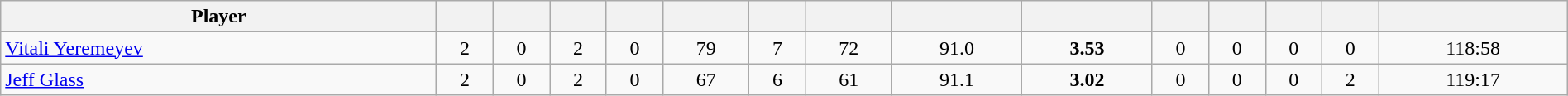<table class="wikitable sortable" style="width:100%; text-align:center;">
<tr align=center>
<th>Player</th>
<th></th>
<th></th>
<th></th>
<th></th>
<th></th>
<th></th>
<th></th>
<th></th>
<th></th>
<th></th>
<th></th>
<th></th>
<th></th>
<th></th>
</tr>
<tr align=center>
<td align=left><a href='#'>Vitali Yeremeyev</a></td>
<td>2</td>
<td>0</td>
<td>2</td>
<td>0</td>
<td>79</td>
<td>7</td>
<td>72</td>
<td>91.0</td>
<td><strong>3.53</strong></td>
<td>0</td>
<td>0</td>
<td>0</td>
<td>0</td>
<td>118:58</td>
</tr>
<tr align=center>
<td align=left><a href='#'>Jeff Glass</a></td>
<td>2</td>
<td>0</td>
<td>2</td>
<td>0</td>
<td>67</td>
<td>6</td>
<td>61</td>
<td>91.1</td>
<td><strong>3.02</strong></td>
<td>0</td>
<td>0</td>
<td>0</td>
<td>2</td>
<td>119:17</td>
</tr>
</table>
